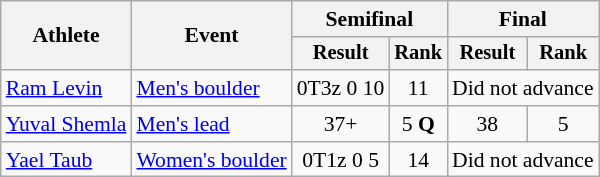<table class=wikitable style=font-size:90%;text-align:center>
<tr>
<th rowspan=2>Athlete</th>
<th rowspan=2>Event</th>
<th colspan=2>Semifinal</th>
<th colspan=2>Final</th>
</tr>
<tr style=font-size:95%>
<th>Result</th>
<th>Rank</th>
<th>Result</th>
<th>Rank</th>
</tr>
<tr>
<td align=left><a href='#'>Ram Levin</a></td>
<td align=left><a href='#'>Men's boulder</a></td>
<td>0T3z 0 10</td>
<td>11</td>
<td colspan=2>Did not advance</td>
</tr>
<tr>
<td align=left><a href='#'>Yuval Shemla</a></td>
<td align=left><a href='#'>Men's lead</a></td>
<td>37+</td>
<td>5 <strong>Q</strong></td>
<td>38</td>
<td>5</td>
</tr>
<tr>
<td align=left><a href='#'>Yael Taub</a></td>
<td align=left><a href='#'>Women's boulder</a></td>
<td>0T1z 0 5</td>
<td>14</td>
<td colspan=2>Did not advance</td>
</tr>
</table>
